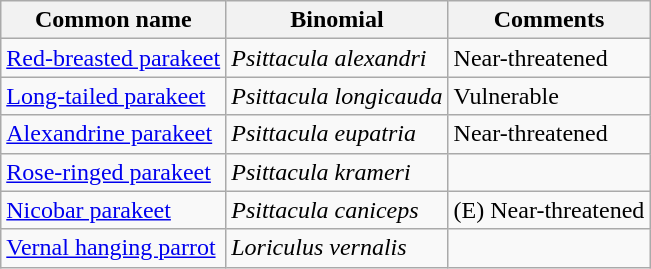<table class="wikitable">
<tr>
<th>Common name</th>
<th>Binomial</th>
<th>Comments</th>
</tr>
<tr>
<td><a href='#'>Red-breasted parakeet</a></td>
<td><em>Psittacula alexandri</em></td>
<td>Near-threatened</td>
</tr>
<tr>
<td><a href='#'>Long-tailed parakeet</a></td>
<td><em>Psittacula longicauda</em></td>
<td>Vulnerable</td>
</tr>
<tr>
<td><a href='#'>Alexandrine parakeet</a></td>
<td><em>Psittacula eupatria</em></td>
<td>Near-threatened</td>
</tr>
<tr>
<td><a href='#'>Rose-ringed parakeet</a></td>
<td><em>Psittacula krameri</em></td>
<td></td>
</tr>
<tr>
<td><a href='#'>Nicobar parakeet</a></td>
<td><em>Psittacula caniceps</em></td>
<td>(E) Near-threatened</td>
</tr>
<tr>
<td><a href='#'>Vernal hanging parrot</a></td>
<td><em>Loriculus vernalis</em></td>
<td></td>
</tr>
</table>
